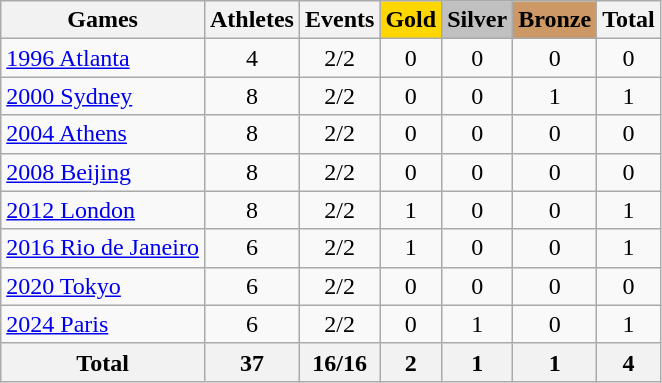<table class="wikitable sortable" style="text-align:center">
<tr>
<th>Games</th>
<th>Athletes</th>
<th>Events</th>
<th style="background-color:gold;">Gold</th>
<th style="background-color:silver;">Silver</th>
<th style="background-color:#c96;">Bronze</th>
<th>Total</th>
</tr>
<tr>
<td align=left><a href='#'>1996 Atlanta</a></td>
<td>4</td>
<td>2/2</td>
<td>0</td>
<td>0</td>
<td>0</td>
<td>0</td>
</tr>
<tr>
<td align=left><a href='#'>2000 Sydney</a></td>
<td>8</td>
<td>2/2</td>
<td>0</td>
<td>0</td>
<td>1</td>
<td>1</td>
</tr>
<tr>
<td align=left><a href='#'>2004 Athens</a></td>
<td>8</td>
<td>2/2</td>
<td>0</td>
<td>0</td>
<td>0</td>
<td>0</td>
</tr>
<tr>
<td align=left><a href='#'>2008 Beijing</a></td>
<td>8</td>
<td>2/2</td>
<td>0</td>
<td>0</td>
<td>0</td>
<td>0</td>
</tr>
<tr>
<td align=left><a href='#'>2012 London</a></td>
<td>8</td>
<td>2/2</td>
<td>1</td>
<td>0</td>
<td>0</td>
<td>1</td>
</tr>
<tr>
<td align=left><a href='#'>2016 Rio de Janeiro</a></td>
<td>6</td>
<td>2/2</td>
<td>1</td>
<td>0</td>
<td>0</td>
<td>1</td>
</tr>
<tr>
<td align=left><a href='#'>2020 Tokyo</a></td>
<td>6</td>
<td>2/2</td>
<td>0</td>
<td>0</td>
<td>0</td>
<td>0</td>
</tr>
<tr>
<td align=left><a href='#'>2024 Paris</a></td>
<td>6</td>
<td>2/2</td>
<td>0</td>
<td>1</td>
<td>0</td>
<td>1</td>
</tr>
<tr>
<th>Total</th>
<th>37</th>
<th>16/16</th>
<th>2</th>
<th>1</th>
<th>1</th>
<th>4</th>
</tr>
</table>
